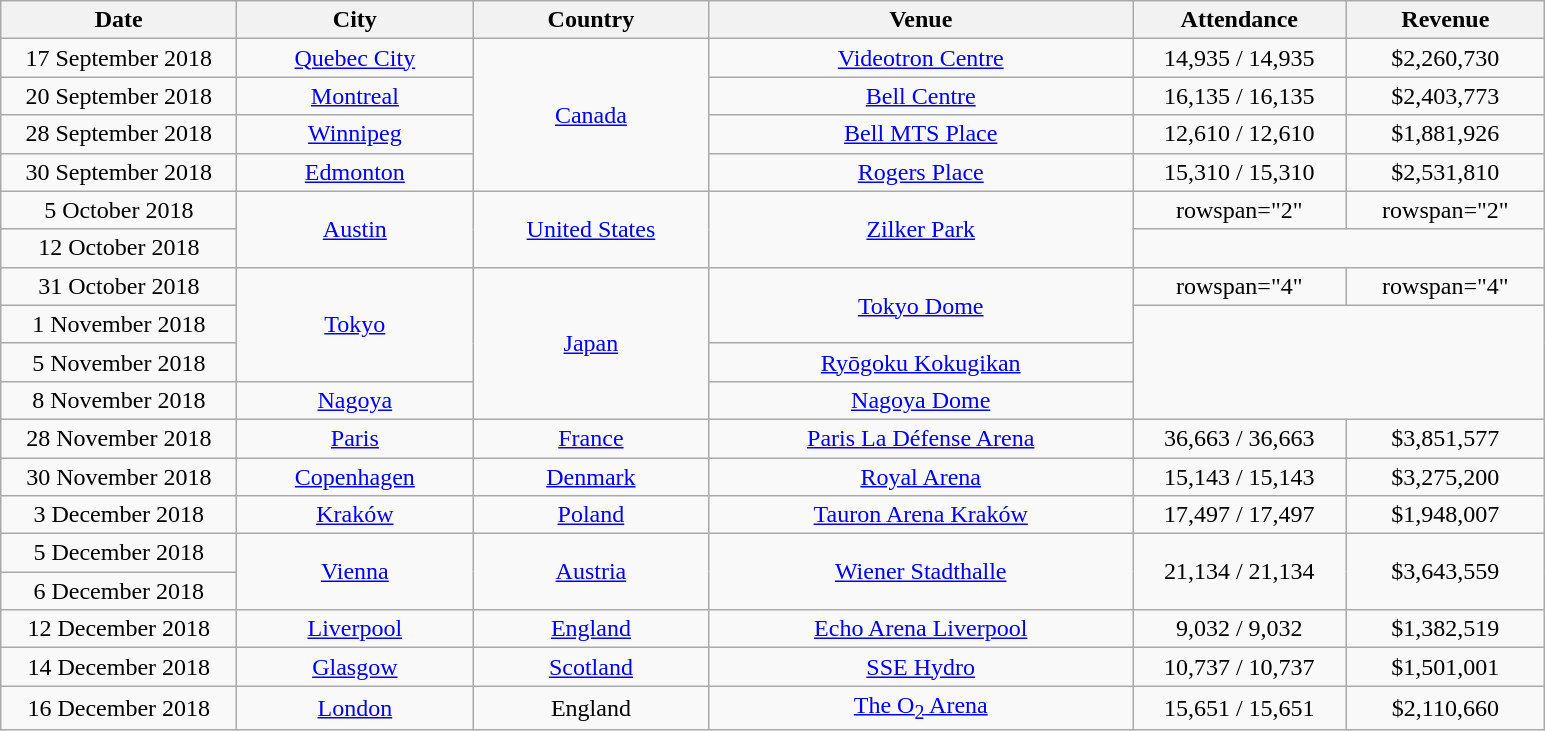<table class="wikitable" style="text-align:center;">
<tr>
<th width="150">Date</th>
<th width="150">City</th>
<th width="150">Country</th>
<th width="275">Venue</th>
<th width="135">Attendance</th>
<th width="125">Revenue</th>
</tr>
<tr>
<td>17 September 2018</td>
<td><a href='#'>Quebec City</a></td>
<td rowspan="4"><a href='#'>Canada</a></td>
<td><a href='#'>Videotron Centre</a></td>
<td>14,935 / 14,935</td>
<td>$2,260,730</td>
</tr>
<tr>
<td>20 September 2018</td>
<td><a href='#'>Montreal</a></td>
<td><a href='#'>Bell Centre</a></td>
<td>16,135 / 16,135</td>
<td>$2,403,773</td>
</tr>
<tr>
<td>28 September 2018</td>
<td><a href='#'>Winnipeg</a></td>
<td><a href='#'>Bell MTS Place</a></td>
<td>12,610 / 12,610</td>
<td>$1,881,926</td>
</tr>
<tr>
<td>30 September 2018</td>
<td><a href='#'>Edmonton</a></td>
<td><a href='#'>Rogers Place</a></td>
<td>15,310 / 15,310</td>
<td>$2,531,810</td>
</tr>
<tr>
<td>5 October 2018</td>
<td rowspan="2"><a href='#'>Austin</a></td>
<td rowspan="2"><a href='#'>United States</a></td>
<td rowspan="2"><a href='#'>Zilker Park</a></td>
<td>rowspan="2" </td>
<td>rowspan="2" </td>
</tr>
<tr>
<td>12 October 2018</td>
</tr>
<tr>
<td>31 October 2018</td>
<td rowspan="3"><a href='#'>Tokyo</a></td>
<td rowspan="4"><a href='#'>Japan</a></td>
<td rowspan="2"><a href='#'>Tokyo Dome</a></td>
<td>rowspan="4" </td>
<td>rowspan="4" </td>
</tr>
<tr>
<td>1 November 2018</td>
</tr>
<tr>
<td>5 November 2018</td>
<td><a href='#'>Ryōgoku Kokugikan</a></td>
</tr>
<tr>
<td>8 November 2018</td>
<td><a href='#'>Nagoya</a></td>
<td><a href='#'>Nagoya Dome</a></td>
</tr>
<tr>
<td>28 November 2018</td>
<td><a href='#'>Paris</a></td>
<td><a href='#'>France</a></td>
<td><a href='#'>Paris La Défense Arena</a></td>
<td>36,663 / 36,663</td>
<td>$3,851,577</td>
</tr>
<tr>
<td>30 November 2018</td>
<td><a href='#'>Copenhagen</a></td>
<td><a href='#'>Denmark</a></td>
<td><a href='#'>Royal Arena</a></td>
<td>15,143 / 15,143</td>
<td>$3,275,200</td>
</tr>
<tr>
<td>3 December 2018</td>
<td><a href='#'>Kraków</a></td>
<td><a href='#'>Poland</a></td>
<td><a href='#'>Tauron Arena Kraków</a></td>
<td>17,497 / 17,497</td>
<td>$1,948,007</td>
</tr>
<tr>
<td>5 December 2018</td>
<td rowspan="2"><a href='#'>Vienna</a></td>
<td rowspan="2"><a href='#'>Austria</a></td>
<td rowspan="2"><a href='#'>Wiener Stadthalle</a></td>
<td rowspan="2">21,134 / 21,134</td>
<td rowspan="2">$3,643,559</td>
</tr>
<tr>
<td>6 December 2018</td>
</tr>
<tr>
<td>12 December 2018</td>
<td><a href='#'>Liverpool</a></td>
<td><a href='#'>England</a></td>
<td><a href='#'>Echo Arena Liverpool</a></td>
<td>9,032 / 9,032</td>
<td>$1,382,519</td>
</tr>
<tr>
<td>14 December 2018</td>
<td><a href='#'>Glasgow</a></td>
<td><a href='#'>Scotland</a></td>
<td><a href='#'>SSE Hydro</a></td>
<td>10,737 / 10,737</td>
<td>$1,501,001</td>
</tr>
<tr>
<td>16 December 2018</td>
<td><a href='#'>London</a></td>
<td>England</td>
<td><a href='#'>The O<sub>2</sub> Arena</a></td>
<td>15,651 / 15,651</td>
<td>$2,110,660</td>
</tr>
</table>
